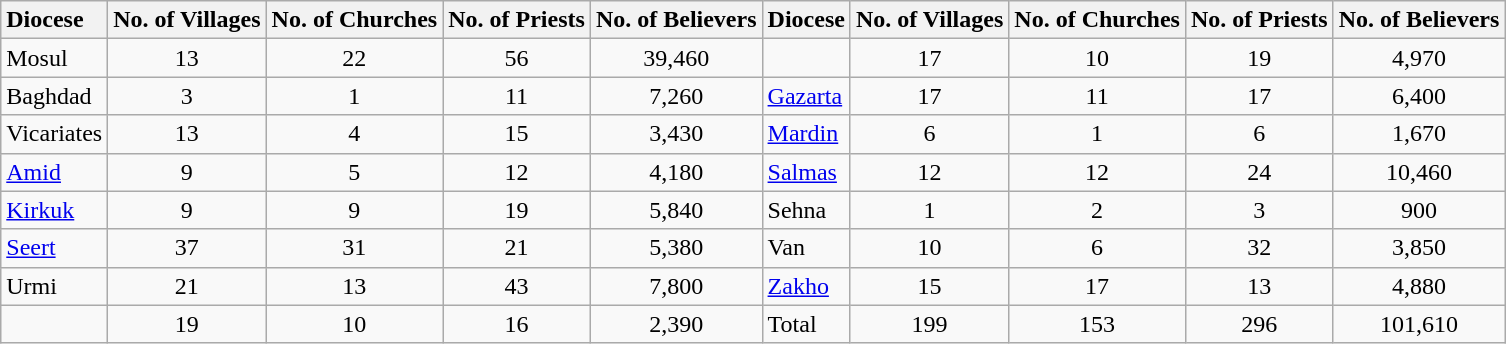<table class="wikitable" style="text-align:center">
<tr>
<th style="text-align:left">Diocese</th>
<th>No. of Villages</th>
<th>No. of Churches</th>
<th>No. of Priests</th>
<th>No. of Believers</th>
<th style="text-align:left">Diocese</th>
<th>No. of Villages</th>
<th>No. of Churches</th>
<th>No. of Priests</th>
<th>No. of Believers</th>
</tr>
<tr>
<td style="text-align:left">Mosul</td>
<td>13</td>
<td>22</td>
<td>56</td>
<td>39,460</td>
<td style="text-align:left"><a href='#'></a></td>
<td>17</td>
<td>10</td>
<td>19</td>
<td>4,970</td>
</tr>
<tr>
<td style="text-align:left">Baghdad</td>
<td>3</td>
<td>1</td>
<td>11</td>
<td>7,260</td>
<td style="text-align:left"><a href='#'>Gazarta</a></td>
<td>17</td>
<td>11</td>
<td>17</td>
<td>6,400</td>
</tr>
<tr>
<td style="text-align:left">Vicariates</td>
<td>13</td>
<td>4</td>
<td>15</td>
<td>3,430</td>
<td style="text-align:left"><a href='#'>Mardin</a></td>
<td>6</td>
<td>1</td>
<td>6</td>
<td>1,670</td>
</tr>
<tr>
<td style="text-align:left"><a href='#'>Amid</a></td>
<td>9</td>
<td>5</td>
<td>12</td>
<td>4,180</td>
<td style="text-align:left"><a href='#'>Salmas</a></td>
<td>12</td>
<td>12</td>
<td>24</td>
<td>10,460</td>
</tr>
<tr>
<td style="text-align:left"><a href='#'>Kirkuk</a></td>
<td>9</td>
<td>9</td>
<td>19</td>
<td>5,840</td>
<td style="text-align:left">Sehna</td>
<td>1</td>
<td>2</td>
<td>3</td>
<td>900</td>
</tr>
<tr>
<td style="text-align:left"><a href='#'>Seert</a></td>
<td>37</td>
<td>31</td>
<td>21</td>
<td>5,380</td>
<td style="text-align:left">Van</td>
<td>10</td>
<td>6</td>
<td>32</td>
<td>3,850</td>
</tr>
<tr>
<td style="text-align:left">Urmi</td>
<td>21</td>
<td>13</td>
<td>43</td>
<td>7,800</td>
<td style="text-align:left"><a href='#'>Zakho</a></td>
<td>15</td>
<td>17</td>
<td>13</td>
<td>4,880</td>
</tr>
<tr>
<td style="text-align:left"><a href='#'></a></td>
<td>19</td>
<td>10</td>
<td>16</td>
<td>2,390</td>
<td style="text-align:left">Total</td>
<td>199</td>
<td>153</td>
<td>296</td>
<td>101,610</td>
</tr>
</table>
